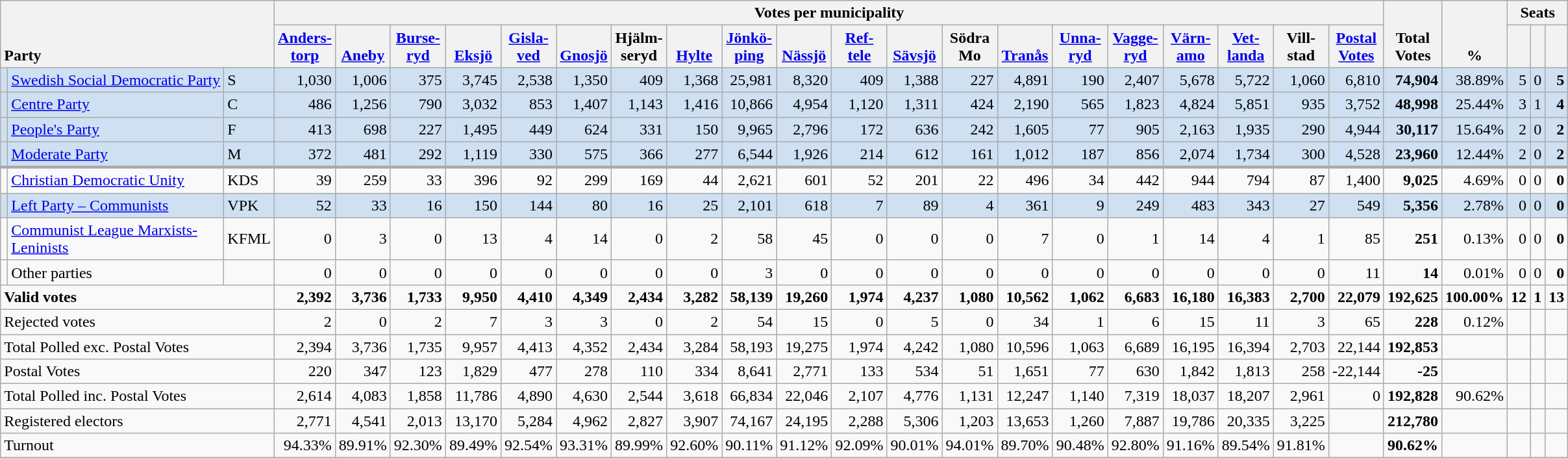<table class="wikitable" border="1" style="text-align:right;">
<tr>
<th style="text-align:left;" valign=bottom rowspan=2 colspan=3>Party</th>
<th colspan=20>Votes per municipality</th>
<th align=center valign=bottom rowspan=2 width="50">Total Votes</th>
<th align=center valign=bottom rowspan=2 width="50">%</th>
<th colspan=3>Seats</th>
</tr>
<tr>
<th align=center valign=bottom width="50"><a href='#'>Anders- torp</a></th>
<th align=center valign=bottom width="50"><a href='#'>Aneby</a></th>
<th align=center valign=bottom width="50"><a href='#'>Burse- ryd</a></th>
<th align=center valign=bottom width="50"><a href='#'>Eksjö</a></th>
<th align=center valign=bottom width="50"><a href='#'>Gisla- ved</a></th>
<th align=center valign=bottom width="50"><a href='#'>Gnosjö</a></th>
<th align=center valign=bottom width="50">Hjälm- seryd</th>
<th align=center valign=bottom width="50"><a href='#'>Hylte</a></th>
<th align=center valign=bottom width="50"><a href='#'>Jönkö- ping</a></th>
<th align=center valign=bottom width="50"><a href='#'>Nässjö</a></th>
<th valign=bottom width="50"><a href='#'>Ref- tele</a></th>
<th align=center valign=bottom width="50"><a href='#'>Sävsjö</a></th>
<th valign=bottom width="50">Södra Mo</th>
<th align=center valign=bottom width="50"><a href='#'>Tranås</a></th>
<th valign=bottom width="50"><a href='#'>Unna- ryd</a></th>
<th align=center valign=bottom width="50"><a href='#'>Vagge- ryd</a></th>
<th align=center valign=bottom width="50"><a href='#'>Värn- amo</a></th>
<th align=center valign=bottom width="50"><a href='#'>Vet- landa</a></th>
<th valign=bottom width="50">Vill- stad</th>
<th align=center valign=bottom width="50"><a href='#'>Postal Votes</a></th>
<th align=center valign=bottom width="20"><small></small></th>
<th align=center valign=bottom width="20"><small><a href='#'></a></small></th>
<th align=center valign=bottom width="20"><small></small></th>
</tr>
<tr style="background:#CEE0F2;">
<td></td>
<td align=left style="white-space: nowrap;"><a href='#'>Swedish Social Democratic Party</a></td>
<td align=left>S</td>
<td>1,030</td>
<td>1,006</td>
<td>375</td>
<td>3,745</td>
<td>2,538</td>
<td>1,350</td>
<td>409</td>
<td>1,368</td>
<td>25,981</td>
<td>8,320</td>
<td>409</td>
<td>1,388</td>
<td>227</td>
<td>4,891</td>
<td>190</td>
<td>2,407</td>
<td>5,678</td>
<td>5,722</td>
<td>1,060</td>
<td>6,810</td>
<td><strong>74,904</strong></td>
<td>38.89%</td>
<td>5</td>
<td>0</td>
<td><strong>5</strong></td>
</tr>
<tr style="background:#CEE0F2;">
<td></td>
<td align=left><a href='#'>Centre Party</a></td>
<td align=left>C</td>
<td>486</td>
<td>1,256</td>
<td>790</td>
<td>3,032</td>
<td>853</td>
<td>1,407</td>
<td>1,143</td>
<td>1,416</td>
<td>10,866</td>
<td>4,954</td>
<td>1,120</td>
<td>1,311</td>
<td>424</td>
<td>2,190</td>
<td>565</td>
<td>1,823</td>
<td>4,824</td>
<td>5,851</td>
<td>935</td>
<td>3,752</td>
<td><strong>48,998</strong></td>
<td>25.44%</td>
<td>3</td>
<td>1</td>
<td><strong>4</strong></td>
</tr>
<tr style="background:#CEE0F2;">
<td></td>
<td align=left><a href='#'>People's Party</a></td>
<td align=left>F</td>
<td>413</td>
<td>698</td>
<td>227</td>
<td>1,495</td>
<td>449</td>
<td>624</td>
<td>331</td>
<td>150</td>
<td>9,965</td>
<td>2,796</td>
<td>172</td>
<td>636</td>
<td>242</td>
<td>1,605</td>
<td>77</td>
<td>905</td>
<td>2,163</td>
<td>1,935</td>
<td>290</td>
<td>4,944</td>
<td><strong>30,117</strong></td>
<td>15.64%</td>
<td>2</td>
<td>0</td>
<td><strong>2</strong></td>
</tr>
<tr style="background:#CEE0F2;">
<td></td>
<td align=left><a href='#'>Moderate Party</a></td>
<td align=left>M</td>
<td>372</td>
<td>481</td>
<td>292</td>
<td>1,119</td>
<td>330</td>
<td>575</td>
<td>366</td>
<td>277</td>
<td>6,544</td>
<td>1,926</td>
<td>214</td>
<td>612</td>
<td>161</td>
<td>1,012</td>
<td>187</td>
<td>856</td>
<td>2,074</td>
<td>1,734</td>
<td>300</td>
<td>4,528</td>
<td><strong>23,960</strong></td>
<td>12.44%</td>
<td>2</td>
<td>0</td>
<td><strong>2</strong></td>
</tr>
<tr style="border-top:3px solid darkgray;">
<td></td>
<td align=left><a href='#'>Christian Democratic Unity</a></td>
<td align=left>KDS</td>
<td>39</td>
<td>259</td>
<td>33</td>
<td>396</td>
<td>92</td>
<td>299</td>
<td>169</td>
<td>44</td>
<td>2,621</td>
<td>601</td>
<td>52</td>
<td>201</td>
<td>22</td>
<td>496</td>
<td>34</td>
<td>442</td>
<td>944</td>
<td>794</td>
<td>87</td>
<td>1,400</td>
<td><strong>9,025</strong></td>
<td>4.69%</td>
<td>0</td>
<td>0</td>
<td><strong>0</strong></td>
</tr>
<tr style="background:#CEE0F2;">
<td></td>
<td align=left><a href='#'>Left Party – Communists</a></td>
<td align=left>VPK</td>
<td>52</td>
<td>33</td>
<td>16</td>
<td>150</td>
<td>144</td>
<td>80</td>
<td>16</td>
<td>25</td>
<td>2,101</td>
<td>618</td>
<td>7</td>
<td>89</td>
<td>4</td>
<td>361</td>
<td>9</td>
<td>249</td>
<td>483</td>
<td>343</td>
<td>27</td>
<td>549</td>
<td><strong>5,356</strong></td>
<td>2.78%</td>
<td>0</td>
<td>0</td>
<td><strong>0</strong></td>
</tr>
<tr>
<td></td>
<td align=left><a href='#'>Communist League Marxists-Leninists</a></td>
<td align=left>KFML</td>
<td>0</td>
<td>3</td>
<td>0</td>
<td>13</td>
<td>4</td>
<td>14</td>
<td>0</td>
<td>2</td>
<td>58</td>
<td>45</td>
<td>0</td>
<td>0</td>
<td>0</td>
<td>7</td>
<td>0</td>
<td>1</td>
<td>14</td>
<td>4</td>
<td>1</td>
<td>85</td>
<td><strong>251</strong></td>
<td>0.13%</td>
<td>0</td>
<td>0</td>
<td><strong>0</strong></td>
</tr>
<tr>
<td></td>
<td align=left>Other parties</td>
<td></td>
<td>0</td>
<td>0</td>
<td>0</td>
<td>0</td>
<td>0</td>
<td>0</td>
<td>0</td>
<td>0</td>
<td>3</td>
<td>0</td>
<td>0</td>
<td>0</td>
<td>0</td>
<td>0</td>
<td>0</td>
<td>0</td>
<td>0</td>
<td>0</td>
<td>0</td>
<td>11</td>
<td><strong>14</strong></td>
<td>0.01%</td>
<td>0</td>
<td>0</td>
<td><strong>0</strong></td>
</tr>
<tr style="font-weight:bold">
<td align=left colspan=3>Valid votes</td>
<td>2,392</td>
<td>3,736</td>
<td>1,733</td>
<td>9,950</td>
<td>4,410</td>
<td>4,349</td>
<td>2,434</td>
<td>3,282</td>
<td>58,139</td>
<td>19,260</td>
<td>1,974</td>
<td>4,237</td>
<td>1,080</td>
<td>10,562</td>
<td>1,062</td>
<td>6,683</td>
<td>16,180</td>
<td>16,383</td>
<td>2,700</td>
<td>22,079</td>
<td>192,625</td>
<td>100.00%</td>
<td>12</td>
<td>1</td>
<td>13</td>
</tr>
<tr>
<td align=left colspan=3>Rejected votes</td>
<td>2</td>
<td>0</td>
<td>2</td>
<td>7</td>
<td>3</td>
<td>3</td>
<td>0</td>
<td>2</td>
<td>54</td>
<td>15</td>
<td>0</td>
<td>5</td>
<td>0</td>
<td>34</td>
<td>1</td>
<td>6</td>
<td>15</td>
<td>11</td>
<td>3</td>
<td>65</td>
<td><strong>228</strong></td>
<td>0.12%</td>
<td></td>
<td></td>
<td></td>
</tr>
<tr>
<td align=left colspan=3>Total Polled exc. Postal Votes</td>
<td>2,394</td>
<td>3,736</td>
<td>1,735</td>
<td>9,957</td>
<td>4,413</td>
<td>4,352</td>
<td>2,434</td>
<td>3,284</td>
<td>58,193</td>
<td>19,275</td>
<td>1,974</td>
<td>4,242</td>
<td>1,080</td>
<td>10,596</td>
<td>1,063</td>
<td>6,689</td>
<td>16,195</td>
<td>16,394</td>
<td>2,703</td>
<td>22,144</td>
<td><strong>192,853</strong></td>
<td></td>
<td></td>
<td></td>
<td></td>
</tr>
<tr>
<td align=left colspan=3>Postal Votes</td>
<td>220</td>
<td>347</td>
<td>123</td>
<td>1,829</td>
<td>477</td>
<td>278</td>
<td>110</td>
<td>334</td>
<td>8,641</td>
<td>2,771</td>
<td>133</td>
<td>534</td>
<td>51</td>
<td>1,651</td>
<td>77</td>
<td>630</td>
<td>1,842</td>
<td>1,813</td>
<td>258</td>
<td>-22,144</td>
<td><strong>-25</strong></td>
<td></td>
<td></td>
<td></td>
<td></td>
</tr>
<tr>
<td align=left colspan=3>Total Polled inc. Postal Votes</td>
<td>2,614</td>
<td>4,083</td>
<td>1,858</td>
<td>11,786</td>
<td>4,890</td>
<td>4,630</td>
<td>2,544</td>
<td>3,618</td>
<td>66,834</td>
<td>22,046</td>
<td>2,107</td>
<td>4,776</td>
<td>1,131</td>
<td>12,247</td>
<td>1,140</td>
<td>7,319</td>
<td>18,037</td>
<td>18,207</td>
<td>2,961</td>
<td>0</td>
<td><strong>192,828</strong></td>
<td>90.62%</td>
<td></td>
<td></td>
<td></td>
</tr>
<tr>
<td align=left colspan=3>Registered electors</td>
<td>2,771</td>
<td>4,541</td>
<td>2,013</td>
<td>13,170</td>
<td>5,284</td>
<td>4,962</td>
<td>2,827</td>
<td>3,907</td>
<td>74,167</td>
<td>24,195</td>
<td>2,288</td>
<td>5,306</td>
<td>1,203</td>
<td>13,653</td>
<td>1,260</td>
<td>7,887</td>
<td>19,786</td>
<td>20,335</td>
<td>3,225</td>
<td></td>
<td><strong>212,780</strong></td>
<td></td>
<td></td>
<td></td>
<td></td>
</tr>
<tr>
<td align=left colspan=3>Turnout</td>
<td>94.33%</td>
<td>89.91%</td>
<td>92.30%</td>
<td>89.49%</td>
<td>92.54%</td>
<td>93.31%</td>
<td>89.99%</td>
<td>92.60%</td>
<td>90.11%</td>
<td>91.12%</td>
<td>92.09%</td>
<td>90.01%</td>
<td>94.01%</td>
<td>89.70%</td>
<td>90.48%</td>
<td>92.80%</td>
<td>91.16%</td>
<td>89.54%</td>
<td>91.81%</td>
<td></td>
<td><strong>90.62%</strong></td>
<td></td>
<td></td>
<td></td>
<td></td>
</tr>
</table>
